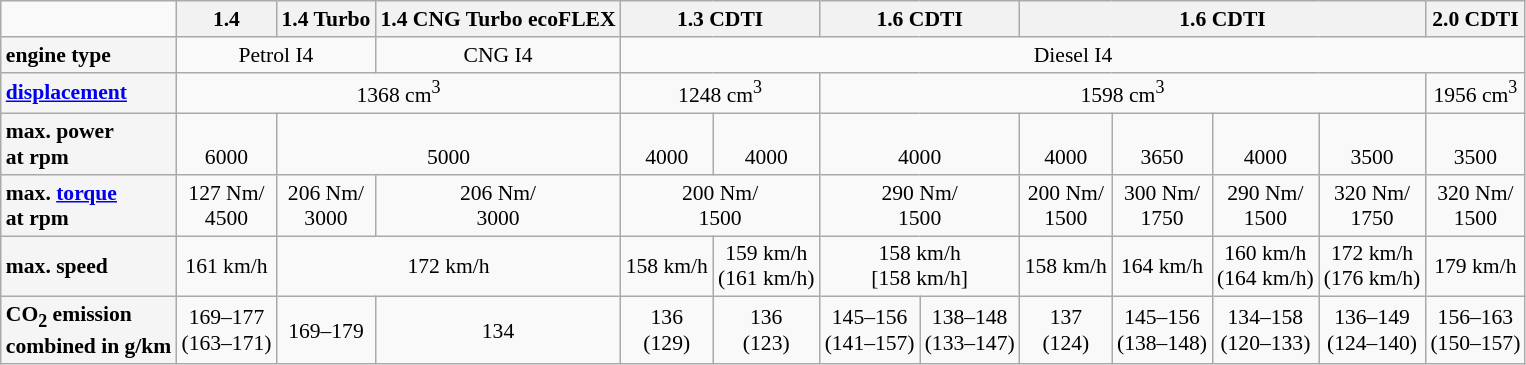<table class="wikitable" style="font-size: 90%; text-align:center">
<tr class="hintergrundfarbe5">
<td><strong> </strong></td>
<th>1.4</th>
<th>1.4 Turbo</th>
<th>1.4 CNG Turbo ecoFLEX</th>
<th colspan="2">1.3 CDTI</th>
<th colspan="2">1.6 CDTI</th>
<th colspan="4">1.6 CDTI</th>
<th>2.0 CDTI</th>
</tr>
<tr>
<th style="background:#F5F5F5; text-align:left;">engine type</th>
<td colspan="2">Petrol I4</td>
<td>CNG I4</td>
<td colspan="9">Diesel I4</td>
</tr>
<tr>
<th style="background:#F5F5F5; text-align:left;"><a href='#'>displacement</a></th>
<td colspan="3">1368 cm<sup>3</sup></td>
<td colspan="2">1248 cm<sup>3</sup></td>
<td colspan="6">1598 cm<sup>3</sup></td>
<td>1956 cm<sup>3</sup></td>
</tr>
<tr>
<th style="background:#F5F5F5; text-align:left;">max. power<br>at rpm</th>
<td><br>6000</td>
<td colspan="2"><br>5000</td>
<td><br>4000</td>
<td><br>4000</td>
<td colspan="2"><br>4000</td>
<td><br>4000</td>
<td><br>3650</td>
<td><br>4000</td>
<td><br>3500</td>
<td><br>3500</td>
</tr>
<tr>
<th style="background:#F5F5F5; text-align:left;">max. <a href='#'>torque</a><br>at rpm</th>
<td>127 Nm/<br>4500</td>
<td>206 Nm/<br>3000</td>
<td>206 Nm/<br>3000</td>
<td colspan="2">200 Nm/<br>1500</td>
<td colspan="2">290 Nm/<br>1500</td>
<td>200 Nm/<br>1500</td>
<td>300 Nm/<br>1750</td>
<td>290 Nm/<br>1500</td>
<td>320 Nm/<br>1750</td>
<td>320 Nm/<br>1500</td>
</tr>
<tr>
<th style="background:#F5F5F5; text-align:left;">max. speed</th>
<td>161 km/h</td>
<td colspan="2">172 km/h</td>
<td>158 km/h</td>
<td>159 km/h<br>(161 km/h)</td>
<td colspan="2">158 km/h<br>[158 km/h]</td>
<td>158 km/h</td>
<td>164 km/h</td>
<td>160 km/h<br>(164 km/h)</td>
<td>172 km/h<br>(176 km/h)</td>
<td>179 km/h</td>
</tr>
<tr>
<th style="background:#F5F5F5; text-align:left;">CO<sub>2</sub> emission<br>combined in g/km</th>
<td>169–177<br>(163–171)</td>
<td>169–179</td>
<td>134</td>
<td>136<br>(129)</td>
<td>136<br>(123)</td>
<td>145–156<br>(141–157)</td>
<td>138–148<br>(133–147)</td>
<td>137<br>(124)</td>
<td>145–156<br>(138–148)</td>
<td>134–158<br>(120–133)</td>
<td>136–149<br>(124–140)</td>
<td>156–163<br>(150–157)</td>
</tr>
</table>
